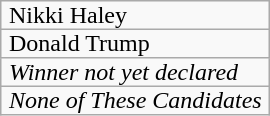<table class="wikitable">
<tr>
<td style="padding: 0 5px;"> Nikki Haley</td>
</tr>
<tr>
<td style="padding: 0 5px;"> Donald Trump</td>
</tr>
<tr>
<td style="padding: 0 5px;"> <em>Winner not yet declared</em></td>
</tr>
<tr>
<td style="padding: 0 5px;"> <em>None of These Candidates</em></td>
</tr>
</table>
